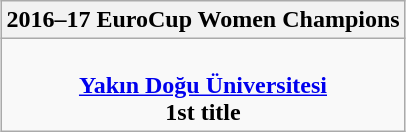<table class=wikitable style="text-align:center; margin:auto">
<tr>
<th>2016–17 EuroCup Women Champions</th>
</tr>
<tr>
<td><br><strong><a href='#'>Yakın Doğu Üniversitesi</a></strong><br><strong>1st title</strong></td>
</tr>
</table>
